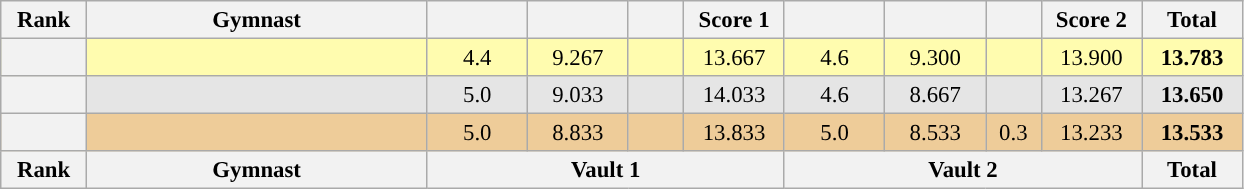<table class="wikitable sortable" style="text-align:center; font-size:95%">
<tr>
<th scope="col" style="width:50px;">Rank</th>
<th scope="col" style="width:220px;">Gymnast</th>
<th scope="col" style="width:60px"></th>
<th scope="col" style="width:60px;"></th>
<th scope="col" style="width:30px;"></th>
<th scope="col" style="width:60px;">Score 1</th>
<th scope="col" style="width:60px"></th>
<th scope="col" style="width:60px;"></th>
<th scope="col" style="width:30px;"></th>
<th scope="col" style="width:60px;">Score 2</th>
<th scope="col" style="width:60px">Total</th>
</tr>
<tr style="background:#fffcaf;">
<th scope=row style="text-align:center"></th>
<td style="text-align:left;"></td>
<td>4.4</td>
<td>9.267</td>
<td></td>
<td>13.667</td>
<td>4.6</td>
<td>9.300</td>
<td></td>
<td>13.900</td>
<td><strong>13.783</strong></td>
</tr>
<tr style="background:#e5e5e5;">
<th scope=row style="text-align:center"></th>
<td style="text-align:left;"></td>
<td>5.0</td>
<td>9.033</td>
<td></td>
<td>14.033</td>
<td>4.6</td>
<td>8.667</td>
<td></td>
<td>13.267</td>
<td><strong>13.650</strong></td>
</tr>
<tr style="background:#ec9;">
<th scope=row style="text-align:center"></th>
<td style="text-align:left;"></td>
<td>5.0</td>
<td>8.833</td>
<td></td>
<td>13.833</td>
<td>5.0</td>
<td>8.533</td>
<td>0.3</td>
<td>13.233</td>
<td><strong>13.533</strong></td>
</tr>
<tr class="sortbottom">
<th scope=col>Rank</th>
<th scope="col" style="width:210px;">Gymnast</th>
<th scope=col colspan="4">Vault 1</th>
<th scope=col colspan="4">Vault 2</th>
<th scope=col>Total</th>
</tr>
</table>
